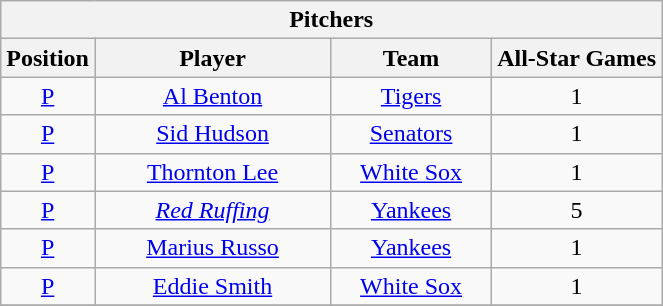<table class="wikitable" style="font-size: 100%; text-align:right;">
<tr>
<th colspan="4">Pitchers</th>
</tr>
<tr>
<th>Position</th>
<th width="150">Player</th>
<th width="100">Team</th>
<th>All-Star Games</th>
</tr>
<tr>
<td align="center"><a href='#'>P</a></td>
<td align="center"><a href='#'>Al Benton</a></td>
<td align="center"><a href='#'>Tigers</a></td>
<td align="center">1</td>
</tr>
<tr>
<td align="center"><a href='#'>P</a></td>
<td align="center"><a href='#'>Sid Hudson</a></td>
<td align="center"><a href='#'>Senators</a></td>
<td align="center">1</td>
</tr>
<tr>
<td align="center"><a href='#'>P</a></td>
<td align="center"><a href='#'>Thornton Lee</a></td>
<td align="center"><a href='#'>White Sox</a></td>
<td align="center">1</td>
</tr>
<tr>
<td align="center"><a href='#'>P</a></td>
<td align="center"><em><a href='#'>Red Ruffing</a></em></td>
<td align="center"><a href='#'>Yankees</a></td>
<td align="center">5</td>
</tr>
<tr>
<td align="center"><a href='#'>P</a></td>
<td align="center"><a href='#'>Marius Russo</a></td>
<td align="center"><a href='#'>Yankees</a></td>
<td align="center">1</td>
</tr>
<tr>
<td align="center"><a href='#'>P</a></td>
<td align="center"><a href='#'>Eddie Smith</a></td>
<td align="center"><a href='#'>White Sox</a></td>
<td align="center">1</td>
</tr>
<tr>
</tr>
</table>
